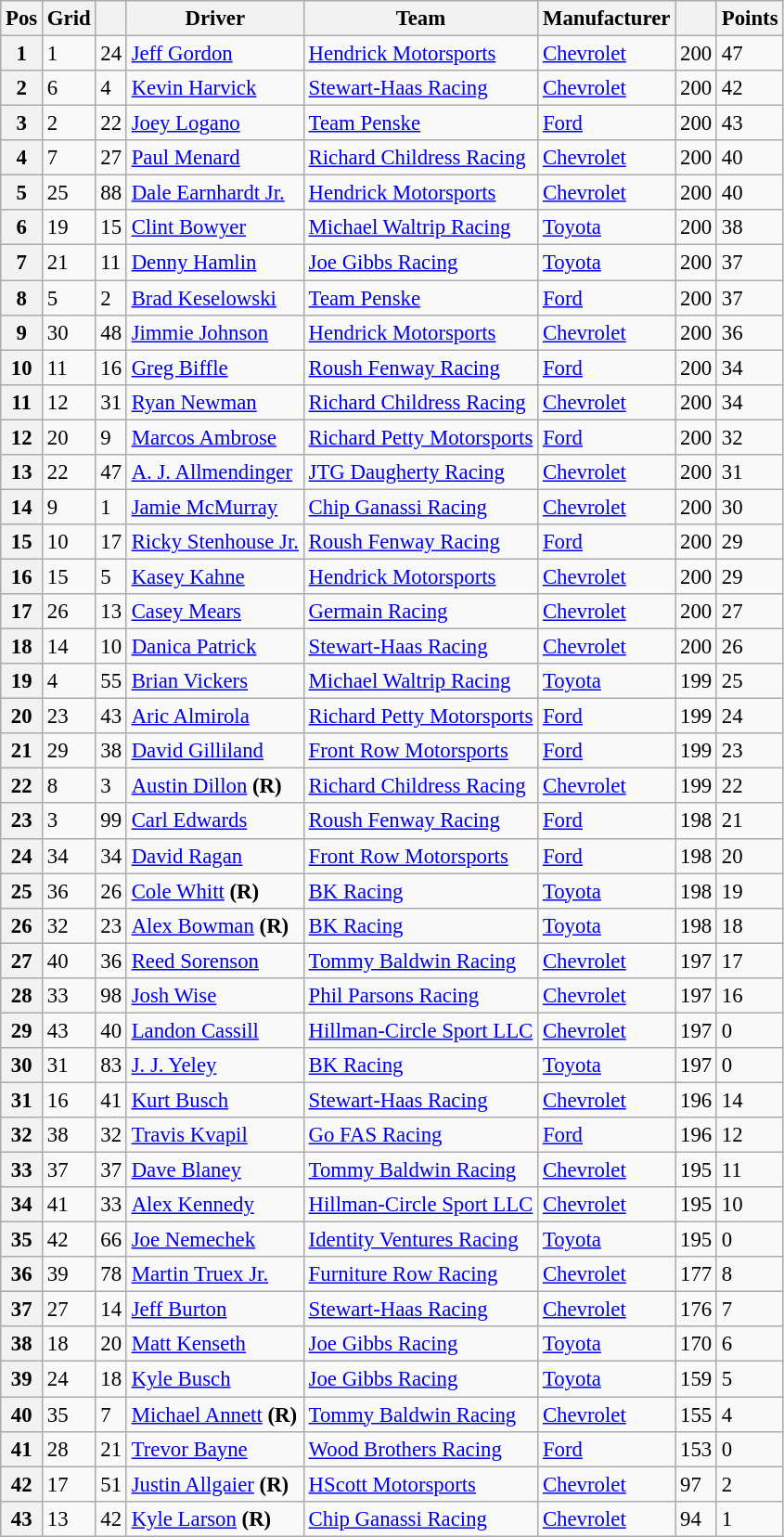<table class="wikitable" style="font-size:95%">
<tr>
<th>Pos</th>
<th>Grid</th>
<th></th>
<th>Driver</th>
<th>Team</th>
<th>Manufacturer</th>
<th></th>
<th>Points</th>
</tr>
<tr>
<th>1</th>
<td>1</td>
<td>24</td>
<td><a href='#'>Jeff Gordon</a></td>
<td><a href='#'>Hendrick Motorsports</a></td>
<td><a href='#'>Chevrolet</a></td>
<td>200</td>
<td>47</td>
</tr>
<tr>
<th>2</th>
<td>6</td>
<td>4</td>
<td><a href='#'>Kevin Harvick</a></td>
<td><a href='#'>Stewart-Haas Racing</a></td>
<td><a href='#'>Chevrolet</a></td>
<td>200</td>
<td>42</td>
</tr>
<tr>
<th>3</th>
<td>2</td>
<td>22</td>
<td><a href='#'>Joey Logano</a></td>
<td><a href='#'>Team Penske</a></td>
<td><a href='#'>Ford</a></td>
<td>200</td>
<td>43</td>
</tr>
<tr>
<th>4</th>
<td>7</td>
<td>27</td>
<td><a href='#'>Paul Menard</a></td>
<td><a href='#'>Richard Childress Racing</a></td>
<td><a href='#'>Chevrolet</a></td>
<td>200</td>
<td>40</td>
</tr>
<tr>
<th>5</th>
<td>25</td>
<td>88</td>
<td><a href='#'>Dale Earnhardt Jr.</a></td>
<td><a href='#'>Hendrick Motorsports</a></td>
<td><a href='#'>Chevrolet</a></td>
<td>200</td>
<td>40</td>
</tr>
<tr>
<th>6</th>
<td>19</td>
<td>15</td>
<td><a href='#'>Clint Bowyer</a></td>
<td><a href='#'>Michael Waltrip Racing</a></td>
<td><a href='#'>Toyota</a></td>
<td>200</td>
<td>38</td>
</tr>
<tr>
<th>7</th>
<td>21</td>
<td>11</td>
<td><a href='#'>Denny Hamlin</a></td>
<td><a href='#'>Joe Gibbs Racing</a></td>
<td><a href='#'>Toyota</a></td>
<td>200</td>
<td>37</td>
</tr>
<tr>
<th>8</th>
<td>5</td>
<td>2</td>
<td><a href='#'>Brad Keselowski</a></td>
<td><a href='#'>Team Penske</a></td>
<td><a href='#'>Ford</a></td>
<td>200</td>
<td>37</td>
</tr>
<tr>
<th>9</th>
<td>30</td>
<td>48</td>
<td><a href='#'>Jimmie Johnson</a></td>
<td><a href='#'>Hendrick Motorsports</a></td>
<td><a href='#'>Chevrolet</a></td>
<td>200</td>
<td>36</td>
</tr>
<tr>
<th>10</th>
<td>11</td>
<td>16</td>
<td><a href='#'>Greg Biffle</a></td>
<td><a href='#'>Roush Fenway Racing</a></td>
<td><a href='#'>Ford</a></td>
<td>200</td>
<td>34</td>
</tr>
<tr>
<th>11</th>
<td>12</td>
<td>31</td>
<td><a href='#'>Ryan Newman</a></td>
<td><a href='#'>Richard Childress Racing</a></td>
<td><a href='#'>Chevrolet</a></td>
<td>200</td>
<td>34</td>
</tr>
<tr>
<th>12</th>
<td>20</td>
<td>9</td>
<td><a href='#'>Marcos Ambrose</a></td>
<td><a href='#'>Richard Petty Motorsports</a></td>
<td><a href='#'>Ford</a></td>
<td>200</td>
<td>32</td>
</tr>
<tr>
<th>13</th>
<td>22</td>
<td>47</td>
<td><a href='#'>A. J. Allmendinger</a></td>
<td><a href='#'>JTG Daugherty Racing</a></td>
<td><a href='#'>Chevrolet</a></td>
<td>200</td>
<td>31</td>
</tr>
<tr>
<th>14</th>
<td>9</td>
<td>1</td>
<td><a href='#'>Jamie McMurray</a></td>
<td><a href='#'>Chip Ganassi Racing</a></td>
<td><a href='#'>Chevrolet</a></td>
<td>200</td>
<td>30</td>
</tr>
<tr>
<th>15</th>
<td>10</td>
<td>17</td>
<td><a href='#'>Ricky Stenhouse Jr.</a></td>
<td><a href='#'>Roush Fenway Racing</a></td>
<td><a href='#'>Ford</a></td>
<td>200</td>
<td>29</td>
</tr>
<tr>
<th>16</th>
<td>15</td>
<td>5</td>
<td><a href='#'>Kasey Kahne</a></td>
<td><a href='#'>Hendrick Motorsports</a></td>
<td><a href='#'>Chevrolet</a></td>
<td>200</td>
<td>29</td>
</tr>
<tr>
<th>17</th>
<td>26</td>
<td>13</td>
<td><a href='#'>Casey Mears</a></td>
<td><a href='#'>Germain Racing</a></td>
<td><a href='#'>Chevrolet</a></td>
<td>200</td>
<td>27</td>
</tr>
<tr>
<th>18</th>
<td>14</td>
<td>10</td>
<td><a href='#'>Danica Patrick</a></td>
<td><a href='#'>Stewart-Haas Racing</a></td>
<td><a href='#'>Chevrolet</a></td>
<td>200</td>
<td>26</td>
</tr>
<tr>
<th>19</th>
<td>4</td>
<td>55</td>
<td><a href='#'>Brian Vickers</a></td>
<td><a href='#'>Michael Waltrip Racing</a></td>
<td><a href='#'>Toyota</a></td>
<td>199</td>
<td>25</td>
</tr>
<tr>
<th>20</th>
<td>23</td>
<td>43</td>
<td><a href='#'>Aric Almirola</a></td>
<td><a href='#'>Richard Petty Motorsports</a></td>
<td><a href='#'>Ford</a></td>
<td>199</td>
<td>24</td>
</tr>
<tr>
<th>21</th>
<td>29</td>
<td>38</td>
<td><a href='#'>David Gilliland</a></td>
<td><a href='#'>Front Row Motorsports</a></td>
<td><a href='#'>Ford</a></td>
<td>199</td>
<td>23</td>
</tr>
<tr>
<th>22</th>
<td>8</td>
<td>3</td>
<td><a href='#'>Austin Dillon</a> <strong>(R)</strong></td>
<td><a href='#'>Richard Childress Racing</a></td>
<td><a href='#'>Chevrolet</a></td>
<td>199</td>
<td>22</td>
</tr>
<tr>
<th>23</th>
<td>3</td>
<td>99</td>
<td><a href='#'>Carl Edwards</a></td>
<td><a href='#'>Roush Fenway Racing</a></td>
<td><a href='#'>Ford</a></td>
<td>198</td>
<td>21</td>
</tr>
<tr>
<th>24</th>
<td>34</td>
<td>34</td>
<td><a href='#'>David Ragan</a></td>
<td><a href='#'>Front Row Motorsports</a></td>
<td><a href='#'>Ford</a></td>
<td>198</td>
<td>20</td>
</tr>
<tr>
<th>25</th>
<td>36</td>
<td>26</td>
<td><a href='#'>Cole Whitt</a> <strong>(R)</strong></td>
<td><a href='#'>BK Racing</a></td>
<td><a href='#'>Toyota</a></td>
<td>198</td>
<td>19</td>
</tr>
<tr>
<th>26</th>
<td>32</td>
<td>23</td>
<td><a href='#'>Alex Bowman</a> <strong>(R)</strong></td>
<td><a href='#'>BK Racing</a></td>
<td><a href='#'>Toyota</a></td>
<td>198</td>
<td>18</td>
</tr>
<tr>
<th>27</th>
<td>40</td>
<td>36</td>
<td><a href='#'>Reed Sorenson</a></td>
<td><a href='#'>Tommy Baldwin Racing</a></td>
<td><a href='#'>Chevrolet</a></td>
<td>197</td>
<td>17</td>
</tr>
<tr>
<th>28</th>
<td>33</td>
<td>98</td>
<td><a href='#'>Josh Wise</a></td>
<td><a href='#'>Phil Parsons Racing</a></td>
<td><a href='#'>Chevrolet</a></td>
<td>197</td>
<td>16</td>
</tr>
<tr>
<th>29</th>
<td>43</td>
<td>40</td>
<td><a href='#'>Landon Cassill</a></td>
<td><a href='#'>Hillman-Circle Sport LLC</a></td>
<td><a href='#'>Chevrolet</a></td>
<td>197</td>
<td>0</td>
</tr>
<tr>
<th>30</th>
<td>31</td>
<td>83</td>
<td><a href='#'>J. J. Yeley</a></td>
<td><a href='#'>BK Racing</a></td>
<td><a href='#'>Toyota</a></td>
<td>197</td>
<td>0</td>
</tr>
<tr>
<th>31</th>
<td>16</td>
<td>41</td>
<td><a href='#'>Kurt Busch</a></td>
<td><a href='#'>Stewart-Haas Racing</a></td>
<td><a href='#'>Chevrolet</a></td>
<td>196</td>
<td>14</td>
</tr>
<tr>
<th>32</th>
<td>38</td>
<td>32</td>
<td><a href='#'>Travis Kvapil</a></td>
<td><a href='#'>Go FAS Racing</a></td>
<td><a href='#'>Ford</a></td>
<td>196</td>
<td>12</td>
</tr>
<tr>
<th>33</th>
<td>37</td>
<td>37</td>
<td><a href='#'>Dave Blaney</a></td>
<td><a href='#'>Tommy Baldwin Racing</a></td>
<td><a href='#'>Chevrolet</a></td>
<td>195</td>
<td>11</td>
</tr>
<tr>
<th>34</th>
<td>41</td>
<td>33</td>
<td><a href='#'>Alex Kennedy</a></td>
<td><a href='#'>Hillman-Circle Sport LLC</a></td>
<td><a href='#'>Chevrolet</a></td>
<td>195</td>
<td>10</td>
</tr>
<tr>
<th>35</th>
<td>42</td>
<td>66</td>
<td><a href='#'>Joe Nemechek</a></td>
<td><a href='#'>Identity Ventures Racing</a></td>
<td><a href='#'>Toyota</a></td>
<td>195</td>
<td>0</td>
</tr>
<tr>
<th>36</th>
<td>39</td>
<td>78</td>
<td><a href='#'>Martin Truex Jr.</a></td>
<td><a href='#'>Furniture Row Racing</a></td>
<td><a href='#'>Chevrolet</a></td>
<td>177</td>
<td>8</td>
</tr>
<tr>
<th>37</th>
<td>27</td>
<td>14</td>
<td><a href='#'>Jeff Burton</a></td>
<td><a href='#'>Stewart-Haas Racing</a></td>
<td><a href='#'>Chevrolet</a></td>
<td>176</td>
<td>7</td>
</tr>
<tr>
<th>38</th>
<td>18</td>
<td>20</td>
<td><a href='#'>Matt Kenseth</a></td>
<td><a href='#'>Joe Gibbs Racing</a></td>
<td><a href='#'>Toyota</a></td>
<td>170</td>
<td>6</td>
</tr>
<tr>
<th>39</th>
<td>24</td>
<td>18</td>
<td><a href='#'>Kyle Busch</a></td>
<td><a href='#'>Joe Gibbs Racing</a></td>
<td><a href='#'>Toyota</a></td>
<td>159</td>
<td>5</td>
</tr>
<tr>
<th>40</th>
<td>35</td>
<td>7</td>
<td><a href='#'>Michael Annett</a> <strong>(R)</strong></td>
<td><a href='#'>Tommy Baldwin Racing</a></td>
<td><a href='#'>Chevrolet</a></td>
<td>155</td>
<td>4</td>
</tr>
<tr>
<th>41</th>
<td>28</td>
<td>21</td>
<td><a href='#'>Trevor Bayne</a></td>
<td><a href='#'>Wood Brothers Racing</a></td>
<td><a href='#'>Ford</a></td>
<td>153</td>
<td>0</td>
</tr>
<tr>
<th>42</th>
<td>17</td>
<td>51</td>
<td><a href='#'>Justin Allgaier</a> <strong>(R)</strong></td>
<td><a href='#'>HScott Motorsports</a></td>
<td><a href='#'>Chevrolet</a></td>
<td>97</td>
<td>2</td>
</tr>
<tr>
<th>43</th>
<td>13</td>
<td>42</td>
<td><a href='#'>Kyle Larson</a> <strong>(R)</strong></td>
<td><a href='#'>Chip Ganassi Racing</a></td>
<td><a href='#'>Chevrolet</a></td>
<td>94</td>
<td>1</td>
</tr>
</table>
